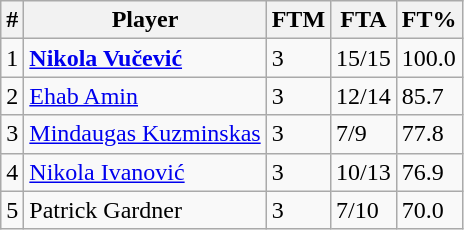<table class=wikitable width=auto>
<tr>
<th>#</th>
<th>Player</th>
<th>FTM</th>
<th>FTA</th>
<th>FT%</th>
</tr>
<tr>
<td>1</td>
<td> <strong><a href='#'>Nikola Vučević</a></strong></td>
<td>3</td>
<td>15/15</td>
<td>100.0</td>
</tr>
<tr>
<td>2</td>
<td> <a href='#'>Ehab Amin</a></td>
<td>3</td>
<td>12/14</td>
<td>85.7</td>
</tr>
<tr>
<td>3</td>
<td> <a href='#'>Mindaugas Kuzminskas</a></td>
<td>3</td>
<td>7/9</td>
<td>77.8</td>
</tr>
<tr>
<td>4</td>
<td> <a href='#'>Nikola Ivanović</a></td>
<td>3</td>
<td>10/13</td>
<td>76.9</td>
</tr>
<tr>
<td>5</td>
<td> Patrick Gardner</td>
<td>3</td>
<td>7/10</td>
<td>70.0</td>
</tr>
</table>
